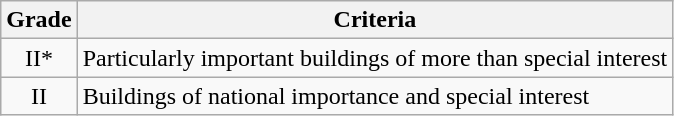<table class="wikitable">
<tr>
<th>Grade</th>
<th>Criteria</th>
</tr>
<tr>
<td align="center" >II*</td>
<td>Particularly important buildings of more than special interest</td>
</tr>
<tr>
<td align="center" >II</td>
<td>Buildings of national importance and special interest</td>
</tr>
</table>
